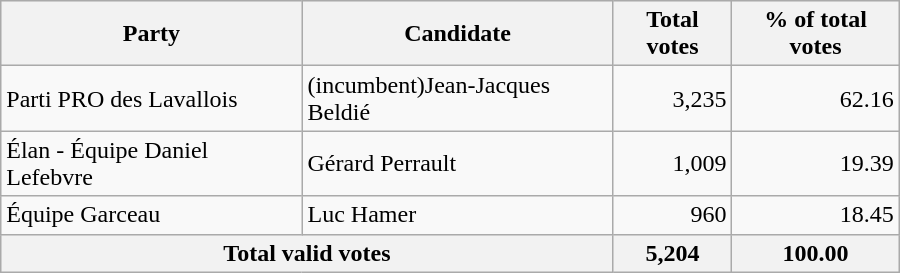<table style="width:600px;" class="wikitable">
<tr style="background-color:#E9E9E9">
<th colspan="2" style="width: 200px">Party</th>
<th colspan="1" style="width: 200px">Candidate</th>
<th align="right">Total votes</th>
<th align="right">% of total votes</th>
</tr>
<tr>
<td colspan="2" align="left">Parti PRO des Lavallois</td>
<td align="left">(incumbent)Jean-Jacques Beldié</td>
<td align="right">3,235</td>
<td align="right">62.16</td>
</tr>
<tr>
<td colspan="2" align="left">Élan - Équipe Daniel Lefebvre</td>
<td align="left">Gérard Perrault</td>
<td align="right">1,009</td>
<td align="right">19.39</td>
</tr>
<tr>
<td colspan="2" align="left">Équipe Garceau</td>
<td align="left">Luc Hamer</td>
<td align="right">960</td>
<td align="right">18.45</td>
</tr>
<tr bgcolor="#EEEEEE">
<th colspan="3"  align="left">Total valid votes</th>
<th align="right">5,204</th>
<th align="right">100.00</th>
</tr>
</table>
